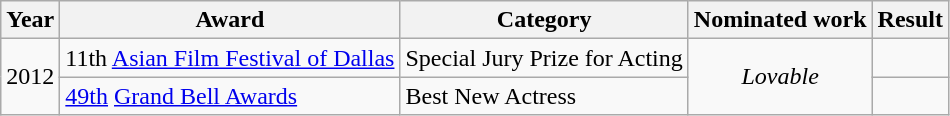<table class="wikitable">
<tr>
<th>Year</th>
<th>Award</th>
<th>Category</th>
<th>Nominated work</th>
<th>Result</th>
</tr>
<tr>
<td rowspan=2>2012</td>
<td>11th <a href='#'>Asian Film Festival of Dallas</a></td>
<td>Special Jury Prize for Acting</td>
<td rowspan=2 style="text-align:center;"><em>Lovable</em></td>
<td></td>
</tr>
<tr>
<td><a href='#'>49th</a> <a href='#'>Grand Bell Awards</a></td>
<td>Best New Actress</td>
<td></td>
</tr>
</table>
